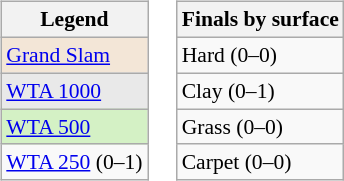<table>
<tr valign=top>
<td><br><table class=wikitable style="font-size:90%">
<tr>
<th>Legend</th>
</tr>
<tr style="background:#f3e6d7;">
<td><a href='#'>Grand Slam</a></td>
</tr>
<tr style="background:#e9e9e9;">
<td><a href='#'>WTA 1000</a></td>
</tr>
<tr style="background:#d4f1c5;">
<td><a href='#'>WTA 500</a></td>
</tr>
<tr>
<td><a href='#'>WTA 250</a> (0–1)</td>
</tr>
</table>
</td>
<td><br><table class=wikitable style="font-size:90%">
<tr>
<th>Finals by surface</th>
</tr>
<tr>
<td>Hard (0–0)</td>
</tr>
<tr>
<td>Clay (0–1)</td>
</tr>
<tr>
<td>Grass (0–0)</td>
</tr>
<tr>
<td>Carpet (0–0)</td>
</tr>
</table>
</td>
</tr>
</table>
